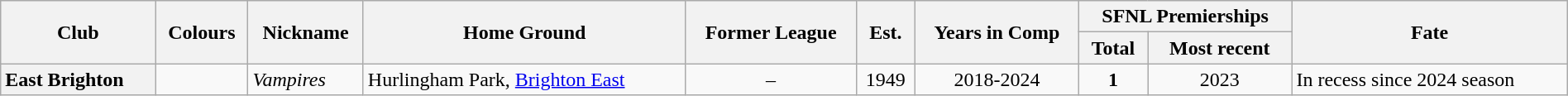<table class="wikitable sortable" style="width:100%">
<tr>
<th rowspan="2">Club</th>
<th rowspan="2">Colours</th>
<th rowspan="2">Nickname</th>
<th rowspan="2">Home Ground</th>
<th rowspan="2">Former League</th>
<th rowspan="2">Est.</th>
<th rowspan="2">Years in Comp</th>
<th colspan="2">SFNL Premierships</th>
<th rowspan="2">Fate</th>
</tr>
<tr>
<th>Total</th>
<th>Most recent</th>
</tr>
<tr>
<th style="text-align:left">East Brighton</th>
<td></td>
<td><em>Vampires</em></td>
<td>Hurlingham Park, <a href='#'>Brighton East</a></td>
<td align="center">–</td>
<td align="center">1949</td>
<td align="center">2018-2024</td>
<td align="center"><strong>1</strong></td>
<td align="center">2023</td>
<td>In recess since 2024 season</td>
</tr>
</table>
